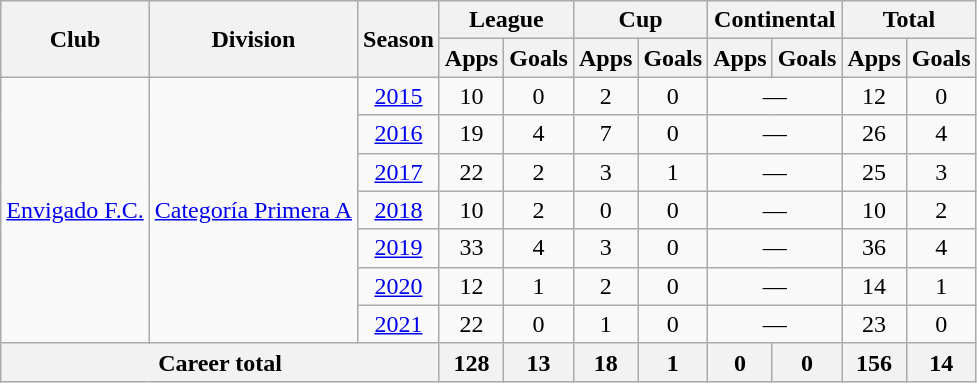<table class="wikitable" style="text-align: center;">
<tr>
<th rowspan="2">Club</th>
<th rowspan="2">Division</th>
<th rowspan="2">Season</th>
<th colspan="2">League</th>
<th colspan="2">Cup</th>
<th colspan="2">Continental</th>
<th colspan="2">Total</th>
</tr>
<tr>
<th>Apps</th>
<th>Goals</th>
<th>Apps</th>
<th>Goals</th>
<th>Apps</th>
<th>Goals</th>
<th>Apps</th>
<th>Goals</th>
</tr>
<tr style="text-align: center;">
<td rowspan="7" valign="center"><a href='#'>Envigado F.C.</a></td>
<td rowspan="7" valign="center"><a href='#'>Categoría Primera A</a></td>
<td><a href='#'>2015</a></td>
<td>10</td>
<td>0</td>
<td>2</td>
<td>0</td>
<td colspan="2">—</td>
<td>12</td>
<td>0</td>
</tr>
<tr>
<td><a href='#'>2016</a></td>
<td>19</td>
<td>4</td>
<td>7</td>
<td>0</td>
<td colspan="2">—</td>
<td>26</td>
<td>4</td>
</tr>
<tr>
<td><a href='#'>2017</a></td>
<td>22</td>
<td>2</td>
<td>3</td>
<td>1</td>
<td colspan="2">—</td>
<td>25</td>
<td>3</td>
</tr>
<tr>
<td><a href='#'>2018</a></td>
<td>10</td>
<td>2</td>
<td>0</td>
<td>0</td>
<td colspan="2">—</td>
<td>10</td>
<td>2</td>
</tr>
<tr>
<td><a href='#'>2019</a></td>
<td>33</td>
<td>4</td>
<td>3</td>
<td>0</td>
<td colspan="2">—</td>
<td>36</td>
<td>4</td>
</tr>
<tr>
<td><a href='#'>2020</a></td>
<td>12</td>
<td>1</td>
<td>2</td>
<td>0</td>
<td colspan="2">—</td>
<td>14</td>
<td>1</td>
</tr>
<tr>
<td><a href='#'>2021</a></td>
<td>22</td>
<td>0</td>
<td>1</td>
<td>0</td>
<td colspan="2">—</td>
<td>23</td>
<td>0</td>
</tr>
<tr style="color: black;">
<th colspan="3" valign="center">Career total</th>
<th>128</th>
<th>13</th>
<th>18</th>
<th>1</th>
<th>0</th>
<th>0</th>
<th>156</th>
<th>14</th>
</tr>
</table>
